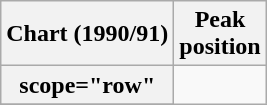<table class="wikitable sortable plainrowheaders">
<tr>
<th scope="col">Chart (1990/91)</th>
<th scope="col">Peak<br>position</th>
</tr>
<tr>
<th>scope="row"</th>
</tr>
<tr>
</tr>
</table>
